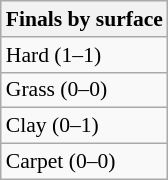<table class="wikitable" style="font-size:90%;">
<tr style="background:#eee;">
<th>Finals by surface</th>
</tr>
<tr>
<td>Hard (1–1)</td>
</tr>
<tr>
<td>Grass (0–0)</td>
</tr>
<tr>
<td>Clay (0–1)</td>
</tr>
<tr>
<td>Carpet (0–0)</td>
</tr>
</table>
